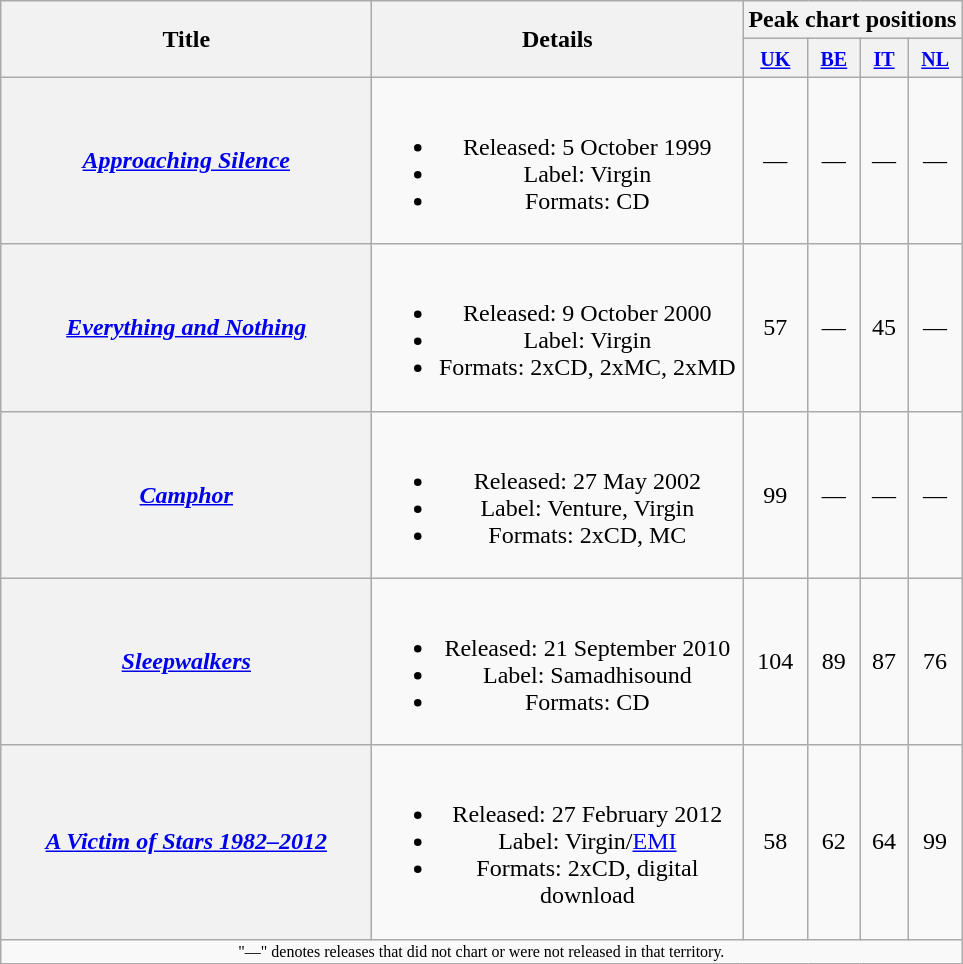<table class="wikitable plainrowheaders" style="text-align:center;">
<tr>
<th scope="col" rowspan="2" style="width:15em;">Title</th>
<th scope="col" rowspan="2" style="width:15em;">Details</th>
<th colspan="4">Peak chart positions</th>
</tr>
<tr>
<th scope="col"><small><a href='#'>UK</a></small><br></th>
<th scope="col"><small><a href='#'>BE</a></small><br></th>
<th scope="col"><small><a href='#'>IT</a></small><br></th>
<th scope="col"><small><a href='#'>NL</a></small><br></th>
</tr>
<tr>
<th scope="row"><em><a href='#'>Approaching Silence</a></em></th>
<td><br><ul><li>Released: 5 October 1999</li><li>Label: Virgin</li><li>Formats: CD</li></ul></td>
<td>—</td>
<td>—</td>
<td>—</td>
<td>—</td>
</tr>
<tr>
<th scope="row"><em><a href='#'>Everything and Nothing</a></em></th>
<td><br><ul><li>Released: 9 October 2000</li><li>Label: Virgin</li><li>Formats: 2xCD, 2xMC, 2xMD</li></ul></td>
<td>57</td>
<td>—</td>
<td>45</td>
<td>—</td>
</tr>
<tr>
<th scope="row"><em><a href='#'>Camphor</a></em></th>
<td><br><ul><li>Released: 27 May 2002</li><li>Label: Venture, Virgin</li><li>Formats: 2xCD, MC</li></ul></td>
<td>99</td>
<td>—</td>
<td>—</td>
<td>—</td>
</tr>
<tr>
<th scope="row"><em><a href='#'>Sleepwalkers</a></em></th>
<td><br><ul><li>Released: 21 September 2010</li><li>Label: Samadhisound</li><li>Formats: CD</li></ul></td>
<td>104</td>
<td>89</td>
<td>87</td>
<td>76</td>
</tr>
<tr>
<th scope="row"><em><a href='#'>A Victim of Stars 1982–2012</a></em></th>
<td><br><ul><li>Released: 27 February 2012</li><li>Label: Virgin/<a href='#'>EMI</a></li><li>Formats: 2xCD, digital download</li></ul></td>
<td>58</td>
<td>62</td>
<td>64</td>
<td>99</td>
</tr>
<tr>
<td colspan="6" style="font-size:8pt">"—" denotes releases that did not chart or were not released in that territory.</td>
</tr>
</table>
